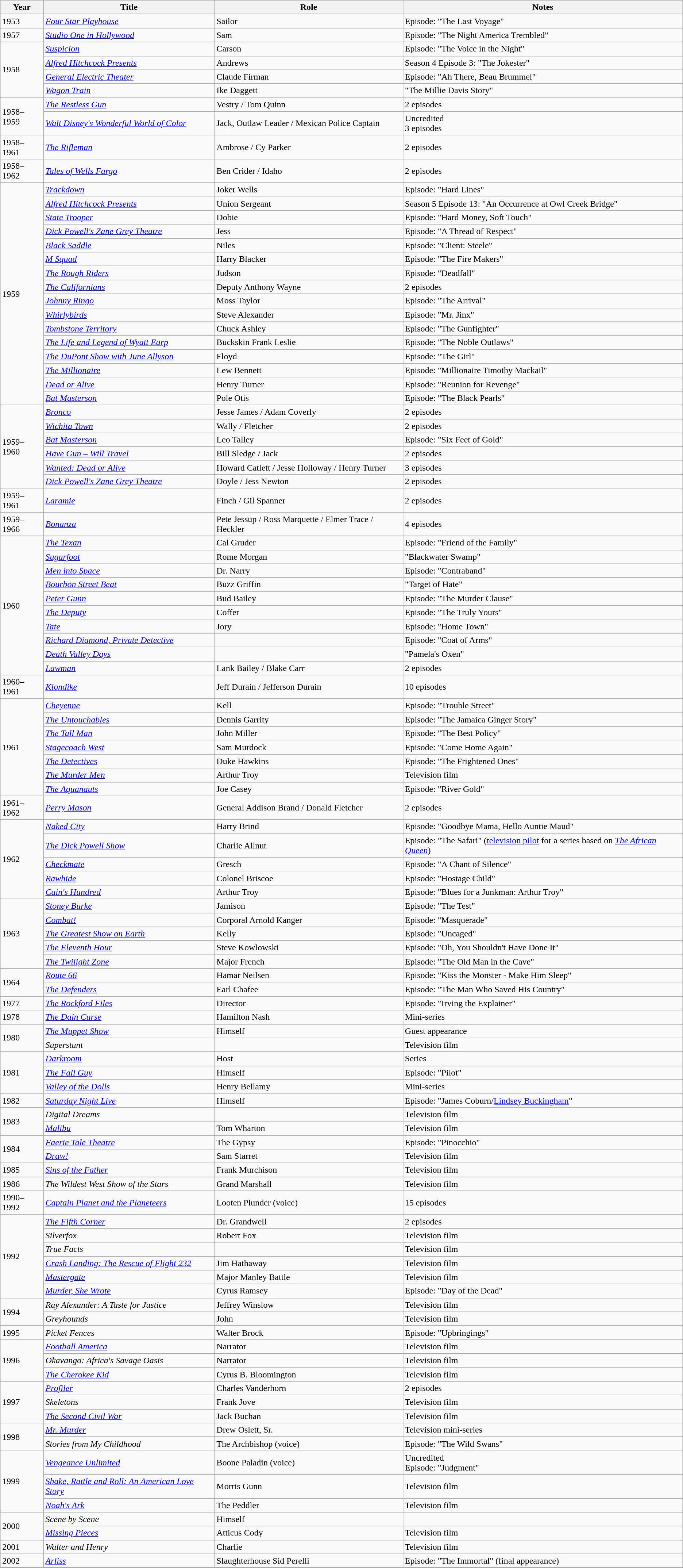<table class="wikitable sortable">
<tr>
<th>Year</th>
<th>Title</th>
<th>Role</th>
<th>Notes</th>
</tr>
<tr>
<td>1953</td>
<td><em><a href='#'>Four Star Playhouse</a></em></td>
<td>Sailor</td>
<td>Episode: "The Last Voyage"</td>
</tr>
<tr>
<td>1957</td>
<td><em><a href='#'>Studio One in Hollywood</a></em></td>
<td>Sam</td>
<td>Episode: "The Night America Trembled"</td>
</tr>
<tr>
<td rowspan="4">1958</td>
<td><em><a href='#'>Suspicion</a></em></td>
<td>Carson</td>
<td>Episode: "The Voice in the Night"</td>
</tr>
<tr>
<td><em><a href='#'>Alfred Hitchcock Presents</a></em></td>
<td>Andrews</td>
<td>Season 4 Episode 3: "The Jokester"</td>
</tr>
<tr>
<td><em><a href='#'>General Electric Theater</a></em></td>
<td>Claude Firman</td>
<td>Episode: "Ah There, Beau Brummel"</td>
</tr>
<tr>
<td><em><a href='#'>Wagon Train</a></em></td>
<td>Ike Daggett</td>
<td>"The Millie Davis Story"</td>
</tr>
<tr>
<td rowspan="2">1958–1959</td>
<td><em><a href='#'>The Restless Gun</a></em></td>
<td>Vestry / Tom Quinn</td>
<td>2 episodes</td>
</tr>
<tr>
<td><em><a href='#'>Walt Disney's Wonderful World of Color</a></em></td>
<td>Jack, Outlaw Leader / Mexican Police Captain</td>
<td>Uncredited<br>3 episodes</td>
</tr>
<tr>
<td>1958–1961</td>
<td><em><a href='#'>The Rifleman</a></em></td>
<td>Ambrose / Cy Parker</td>
<td>2 episodes</td>
</tr>
<tr>
<td>1958–1962</td>
<td><em><a href='#'>Tales of Wells Fargo</a></em></td>
<td>Ben Crider / Idaho</td>
<td>2 episodes</td>
</tr>
<tr>
<td rowspan="16">1959</td>
<td><em><a href='#'>Trackdown</a></em></td>
<td>Joker Wells</td>
<td>Episode: "Hard Lines"</td>
</tr>
<tr>
<td><em><a href='#'>Alfred Hitchcock Presents</a></em></td>
<td>Union Sergeant</td>
<td>Season 5 Episode 13: "An Occurrence at Owl Creek Bridge"</td>
</tr>
<tr>
<td><em><a href='#'>State Trooper</a></em></td>
<td>Dobie</td>
<td>Episode: "Hard Money, Soft Touch"</td>
</tr>
<tr>
<td><em><a href='#'>Dick Powell's Zane Grey Theatre</a></em></td>
<td>Jess</td>
<td>Episode: "A Thread of Respect"</td>
</tr>
<tr>
<td><em><a href='#'>Black Saddle</a></em></td>
<td>Niles</td>
<td>Episode: "Client: Steele"</td>
</tr>
<tr>
<td><em><a href='#'>M Squad</a></em></td>
<td>Harry Blacker</td>
<td>Episode: "The Fire Makers"</td>
</tr>
<tr>
<td><em><a href='#'>The Rough Riders</a></em></td>
<td>Judson</td>
<td>Episode: "Deadfall"</td>
</tr>
<tr>
<td><em><a href='#'>The Californians</a></em></td>
<td>Deputy Anthony Wayne</td>
<td>2 episodes</td>
</tr>
<tr>
<td><em><a href='#'>Johnny Ringo</a></em></td>
<td>Moss Taylor</td>
<td>Episode: "The Arrival"</td>
</tr>
<tr>
<td><em><a href='#'>Whirlybirds</a></em></td>
<td>Steve Alexander</td>
<td>Episode: "Mr. Jinx"</td>
</tr>
<tr>
<td><em><a href='#'>Tombstone Territory</a></em></td>
<td>Chuck Ashley</td>
<td>Episode: "The Gunfighter"</td>
</tr>
<tr>
<td><em><a href='#'>The Life and Legend of Wyatt Earp</a></em></td>
<td>Buckskin Frank Leslie</td>
<td>Episode: "The Noble Outlaws"</td>
</tr>
<tr>
<td><em><a href='#'>The DuPont Show with June Allyson</a></em></td>
<td>Floyd</td>
<td>Episode: "The Girl"</td>
</tr>
<tr>
<td><em><a href='#'>The Millionaire</a></em></td>
<td>Lew Bennett</td>
<td>Episode: "Millionaire Timothy Mackail"</td>
</tr>
<tr>
<td><em><a href='#'>Dead or Alive</a></em></td>
<td>Henry Turner</td>
<td>Episode: "Reunion for Revenge"</td>
</tr>
<tr>
<td><em><a href='#'>Bat Masterson</a></em></td>
<td>Pole Otis</td>
<td>Episode: "The Black Pearls"</td>
</tr>
<tr>
<td rowspan="6">1959–1960</td>
<td><em><a href='#'>Bronco</a></em></td>
<td>Jesse James / Adam Coverly</td>
<td>2 episodes</td>
</tr>
<tr>
<td><em><a href='#'>Wichita Town</a></em></td>
<td>Wally / Fletcher</td>
<td>2 episodes</td>
</tr>
<tr>
<td><em><a href='#'>Bat Masterson</a></em></td>
<td>Leo Talley</td>
<td>Episode: "Six Feet of Gold"</td>
</tr>
<tr>
<td><em><a href='#'>Have Gun – Will Travel</a></em></td>
<td>Bill Sledge / Jack</td>
<td>2 episodes</td>
</tr>
<tr>
<td><em><a href='#'>Wanted: Dead or Alive</a></em></td>
<td>Howard Catlett / Jesse Holloway / Henry Turner</td>
<td>3 episodes</td>
</tr>
<tr>
<td><em><a href='#'>Dick Powell's Zane Grey Theatre</a></em></td>
<td>Doyle / Jess Newton</td>
<td>2 episodes</td>
</tr>
<tr>
<td>1959–1961</td>
<td><em><a href='#'>Laramie</a></em></td>
<td>Finch / Gil Spanner</td>
<td>2 episodes</td>
</tr>
<tr>
<td>1959–1966</td>
<td><em><a href='#'>Bonanza</a></em></td>
<td>Pete Jessup / Ross Marquette / Elmer Trace / Heckler</td>
<td>4 episodes</td>
</tr>
<tr>
<td rowspan="10">1960</td>
<td><em><a href='#'>The Texan</a></em></td>
<td>Cal Gruder</td>
<td>Episode: "Friend of the Family"</td>
</tr>
<tr>
<td><em><a href='#'>Sugarfoot</a></em></td>
<td>Rome Morgan</td>
<td>"Blackwater Swamp"</td>
</tr>
<tr>
<td><em><a href='#'>Men into Space</a></em></td>
<td>Dr. Narry</td>
<td>Episode: "Contraband"</td>
</tr>
<tr>
<td><em><a href='#'>Bourbon Street Beat</a></em></td>
<td>Buzz Griffin</td>
<td>"Target of Hate"</td>
</tr>
<tr>
<td><em><a href='#'>Peter Gunn</a></em></td>
<td>Bud Bailey</td>
<td>Episode: "The Murder Clause"</td>
</tr>
<tr>
<td><em><a href='#'>The Deputy</a></em></td>
<td>Coffer</td>
<td>Episode: "The Truly Yours"</td>
</tr>
<tr>
<td><em><a href='#'>Tate</a></em></td>
<td>Jory</td>
<td>Episode: "Home Town"</td>
</tr>
<tr>
<td><em><a href='#'>Richard Diamond, Private Detective</a></em></td>
<td></td>
<td>Episode: "Coat of Arms"</td>
</tr>
<tr>
<td><em><a href='#'>Death Valley Days</a></em></td>
<td></td>
<td>"Pamela's Oxen"</td>
</tr>
<tr>
<td><em><a href='#'>Lawman</a></em></td>
<td>Lank Bailey / Blake Carr</td>
<td>2 episodes</td>
</tr>
<tr>
<td>1960–1961</td>
<td><em><a href='#'>Klondike</a></em></td>
<td>Jeff Durain / Jefferson Durain</td>
<td>10 episodes</td>
</tr>
<tr>
<td rowspan="7">1961</td>
<td><em><a href='#'>Cheyenne</a></em></td>
<td>Kell</td>
<td>Episode: "Trouble Street"</td>
</tr>
<tr>
<td><em><a href='#'>The Untouchables</a></em></td>
<td>Dennis Garrity</td>
<td>Episode: "The Jamaica Ginger Story"</td>
</tr>
<tr>
<td><em><a href='#'>The Tall Man</a></em></td>
<td>John Miller</td>
<td>Episode: "The Best Policy"</td>
</tr>
<tr>
<td><em><a href='#'>Stagecoach West</a></em></td>
<td>Sam Murdock</td>
<td>Episode: "Come Home Again"</td>
</tr>
<tr>
<td><em><a href='#'>The Detectives</a></em></td>
<td>Duke Hawkins</td>
<td>Episode: "The Frightened Ones"</td>
</tr>
<tr>
<td><em><a href='#'>The Murder Men</a></em></td>
<td>Arthur Troy</td>
<td>Television film</td>
</tr>
<tr>
<td><em><a href='#'>The Aquanauts</a></em></td>
<td>Joe Casey</td>
<td>Episode: "River Gold"</td>
</tr>
<tr>
<td>1961–1962</td>
<td><em><a href='#'>Perry Mason</a></em></td>
<td>General Addison Brand / Donald Fletcher</td>
<td>2 episodes</td>
</tr>
<tr>
<td rowspan="5">1962</td>
<td><em><a href='#'>Naked City</a></em></td>
<td>Harry Brind</td>
<td>Episode: "Goodbye Mama, Hello Auntie Maud"</td>
</tr>
<tr>
<td><em><a href='#'>The Dick Powell Show</a></em></td>
<td>Charlie Allnut</td>
<td>Episode: "The Safari" (<a href='#'>television pilot</a> for a series based on <em><a href='#'>The African Queen</a></em>)</td>
</tr>
<tr>
<td><em><a href='#'>Checkmate</a></em></td>
<td>Gresch</td>
<td>Episode: "A Chant of Silence"</td>
</tr>
<tr>
<td><em><a href='#'>Rawhide</a></em></td>
<td>Colonel Briscoe</td>
<td>Episode: "Hostage Child"</td>
</tr>
<tr>
<td><em><a href='#'>Cain's Hundred</a></em></td>
<td>Arthur Troy</td>
<td>Episode: "Blues for a Junkman: Arthur Troy"</td>
</tr>
<tr>
<td rowspan="5">1963</td>
<td><em><a href='#'>Stoney Burke</a></em></td>
<td>Jamison</td>
<td>Episode: "The Test"</td>
</tr>
<tr>
<td><em><a href='#'>Combat!</a></em></td>
<td>Corporal Arnold Kanger</td>
<td>Episode: "Masquerade"</td>
</tr>
<tr>
<td><em><a href='#'>The Greatest Show on Earth</a></em></td>
<td>Kelly</td>
<td>Episode: "Uncaged"</td>
</tr>
<tr>
<td><em><a href='#'>The Eleventh Hour</a></em></td>
<td>Steve Kowlowski</td>
<td>Episode: "Oh, You Shouldn't Have Done It"</td>
</tr>
<tr>
<td><em><a href='#'>The Twilight Zone</a></em></td>
<td>Major French</td>
<td>Episode: "The Old Man in the Cave"</td>
</tr>
<tr>
<td rowspan="2">1964</td>
<td><em><a href='#'>Route 66</a></em></td>
<td>Hamar Neilsen</td>
<td>Episode: "Kiss the Monster - Make Him Sleep"</td>
</tr>
<tr>
<td><em><a href='#'>The Defenders</a></em></td>
<td>Earl Chafee</td>
<td>Episode: "The Man Who Saved His Country"</td>
</tr>
<tr>
<td>1977</td>
<td><em><a href='#'>The Rockford Files</a></em></td>
<td>Director</td>
<td>Episode: "Irving the Explainer"</td>
</tr>
<tr>
<td>1978</td>
<td><em><a href='#'>The Dain Curse</a></em></td>
<td>Hamilton Nash</td>
<td>Mini-series</td>
</tr>
<tr>
<td rowspan="2">1980</td>
<td><em><a href='#'>The Muppet Show</a></em></td>
<td>Himself</td>
<td>Guest appearance</td>
</tr>
<tr>
<td><em>Superstunt</em></td>
<td></td>
<td>Television film</td>
</tr>
<tr>
<td rowspan="3">1981</td>
<td><em><a href='#'>Darkroom</a></em></td>
<td>Host</td>
<td>Series</td>
</tr>
<tr>
<td><em><a href='#'>The Fall Guy</a></em></td>
<td>Himself</td>
<td>Episode: "Pilot"</td>
</tr>
<tr>
<td><em><a href='#'>Valley of the Dolls</a></em></td>
<td>Henry Bellamy</td>
<td>Mini-series</td>
</tr>
<tr>
<td>1982</td>
<td><em><a href='#'>Saturday Night Live</a></em></td>
<td>Himself</td>
<td>Episode: "James Coburn/<a href='#'>Lindsey Buckingham</a>"</td>
</tr>
<tr>
<td rowspan="2">1983</td>
<td><em>Digital Dreams</em></td>
<td></td>
<td>Television film</td>
</tr>
<tr>
<td><em><a href='#'>Malibu</a></em></td>
<td>Tom Wharton</td>
<td>Television film</td>
</tr>
<tr>
<td rowspan="2">1984</td>
<td><em><a href='#'>Faerie Tale Theatre</a></em></td>
<td>The Gypsy</td>
<td>Episode: "Pinocchio"</td>
</tr>
<tr>
<td><em><a href='#'>Draw!</a></em></td>
<td>Sam Starret</td>
<td>Television film</td>
</tr>
<tr>
<td>1985</td>
<td><em><a href='#'>Sins of the Father</a></em></td>
<td>Frank Murchison</td>
<td>Television film</td>
</tr>
<tr>
<td>1986</td>
<td><em>The Wildest West Show of the Stars</em></td>
<td>Grand Marshall</td>
<td>Television film</td>
</tr>
<tr>
<td>1990–1992</td>
<td><em><a href='#'>Captain Planet and the Planeteers</a></em></td>
<td>Looten Plunder (voice)</td>
<td>15 episodes</td>
</tr>
<tr>
<td rowspan="6">1992</td>
<td><em><a href='#'>The Fifth Corner</a></em></td>
<td>Dr. Grandwell</td>
<td>2 episodes</td>
</tr>
<tr>
<td><em>Silverfox</em></td>
<td>Robert Fox</td>
<td>Television film</td>
</tr>
<tr>
<td><em>True Facts</em></td>
<td></td>
<td>Television film</td>
</tr>
<tr>
<td><em><a href='#'>Crash Landing: The Rescue of Flight 232</a></em></td>
<td>Jim Hathaway</td>
<td>Television film</td>
</tr>
<tr>
<td><em><a href='#'>Mastergate</a></em></td>
<td>Major Manley Battle</td>
<td>Television film</td>
</tr>
<tr>
<td><em><a href='#'>Murder, She Wrote</a></em></td>
<td>Cyrus Ramsey</td>
<td>Episode: "Day of the Dead"</td>
</tr>
<tr>
<td rowspan="2">1994</td>
<td><em>Ray Alexander: A Taste for Justice</em></td>
<td>Jeffrey Winslow</td>
<td>Television film</td>
</tr>
<tr>
<td><em>Greyhounds</em></td>
<td>John</td>
<td>Television film</td>
</tr>
<tr>
<td>1995</td>
<td><em>Picket Fences</em></td>
<td>Walter Brock</td>
<td>Episode: "Upbringings"</td>
</tr>
<tr>
<td rowspan="3">1996</td>
<td><em><a href='#'>Football America</a></em></td>
<td>Narrator</td>
<td>Television film</td>
</tr>
<tr>
<td><em>Okavango: Africa's Savage Oasis</em></td>
<td>Narrator</td>
<td>Television film</td>
</tr>
<tr>
<td><em><a href='#'>The Cherokee Kid</a></em></td>
<td>Cyrus B. Bloomington</td>
<td>Television film</td>
</tr>
<tr>
<td rowspan="3">1997</td>
<td><em><a href='#'>Profiler</a></em></td>
<td>Charles Vanderhorn</td>
<td>2 episodes</td>
</tr>
<tr>
<td><em>Skeletons</em></td>
<td>Frank Jove</td>
<td>Television film</td>
</tr>
<tr>
<td><em><a href='#'>The Second Civil War</a></em></td>
<td>Jack Buchan</td>
<td>Television film</td>
</tr>
<tr>
<td rowspan="2">1998</td>
<td><em><a href='#'>Mr. Murder</a></em></td>
<td>Drew Oslett, Sr.</td>
<td>Television mini-series</td>
</tr>
<tr>
<td><em>Stories from My Childhood</em></td>
<td>The Archbishop (voice)</td>
<td>Episode: "The Wild Swans"</td>
</tr>
<tr>
<td rowspan="3">1999</td>
<td><em><a href='#'>Vengeance Unlimited</a></em></td>
<td>Boone Paladin (voice)</td>
<td>Uncredited<br>Episode: "Judgment"</td>
</tr>
<tr>
<td><em><a href='#'>Shake, Rattle and Roll: An American Love Story</a></em></td>
<td>Morris Gunn</td>
<td>Television film</td>
</tr>
<tr>
<td><em><a href='#'>Noah's Ark</a></em></td>
<td>The Peddler</td>
<td>Television film</td>
</tr>
<tr>
<td rowspan="2">2000</td>
<td><em>Scene by Scene</em></td>
<td>Himself</td>
<td></td>
</tr>
<tr>
<td><em><a href='#'>Missing Pieces</a></em></td>
<td>Atticus Cody</td>
<td>Television film</td>
</tr>
<tr>
<td>2001</td>
<td><em>Walter and Henry</em></td>
<td>Charlie</td>
<td>Television film</td>
</tr>
<tr>
<td>2002</td>
<td><em><a href='#'>Arliss</a></em></td>
<td>Slaughterhouse Sid Perelli</td>
<td>Episode: "The Immortal" (final appearance)</td>
</tr>
</table>
